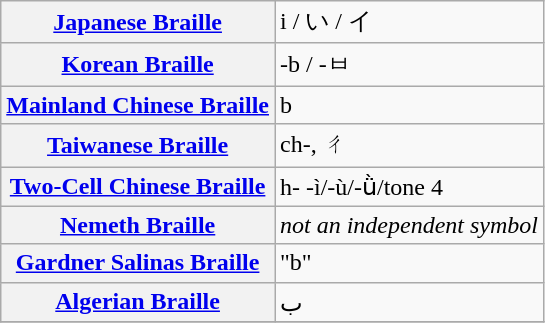<table class="wikitable">
<tr>
<th align=left><a href='#'>Japanese Braille</a></th>
<td>i / い / イ </td>
</tr>
<tr>
<th align=left><a href='#'>Korean Braille</a></th>
<td>-b / -ㅂ </td>
</tr>
<tr>
<th align=left><a href='#'>Mainland Chinese Braille</a></th>
<td>b </td>
</tr>
<tr>
<th align=left><a href='#'>Taiwanese Braille</a></th>
<td>ch-, ㄔ</td>
</tr>
<tr>
<th align=left><a href='#'>Two-Cell Chinese Braille</a></th>
<td>h- -ì/-ù/-ǜ/tone 4</td>
</tr>
<tr>
<th align=left><a href='#'>Nemeth Braille</a></th>
<td><em>not an independent symbol</em> </td>
</tr>
<tr>
<th align=left><a href='#'>Gardner Salinas Braille</a></th>
<td>"b" </td>
</tr>
<tr>
<th align=left><a href='#'>Algerian Braille</a></th>
<td>ب ‎</td>
</tr>
<tr>
</tr>
</table>
